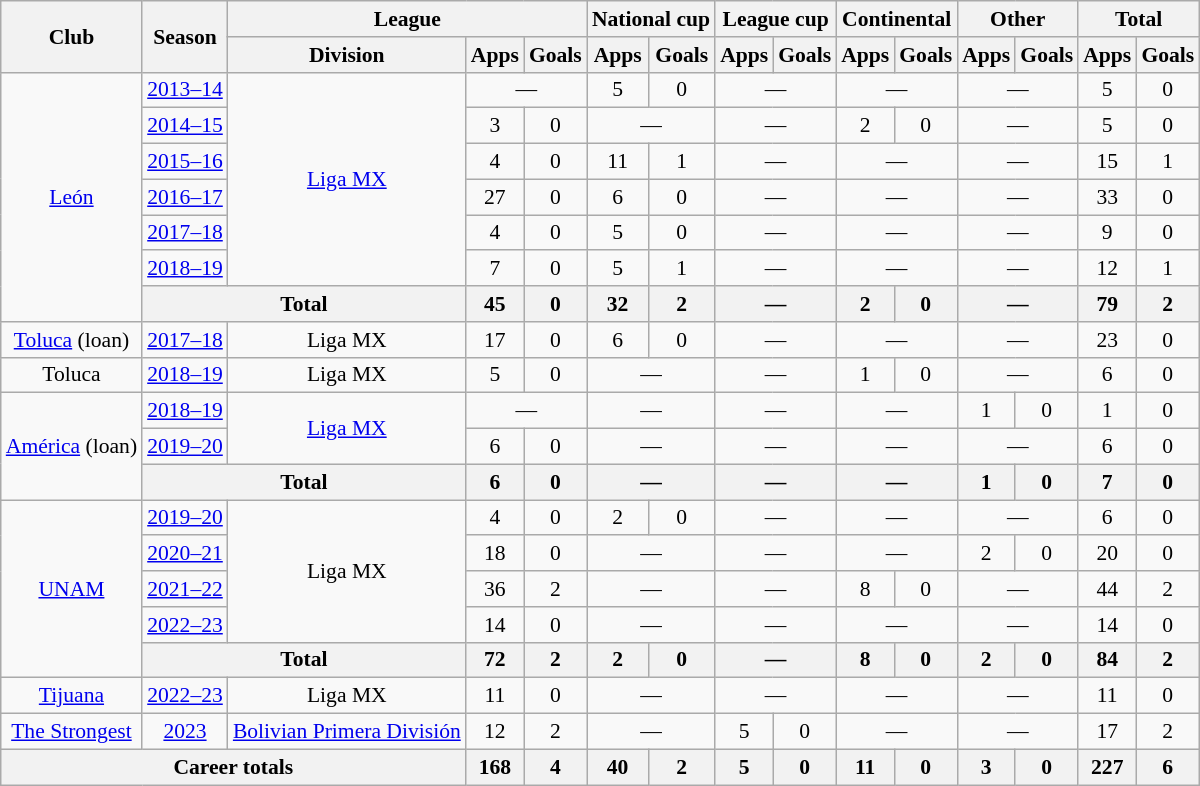<table class="wikitable" style="font-size:90%; text-align: center">
<tr>
<th rowspan=2>Club</th>
<th rowspan=2>Season</th>
<th colspan=3>League</th>
<th colspan=2>National cup</th>
<th colspan=2>League cup</th>
<th colspan=2>Continental</th>
<th colspan=2>Other</th>
<th colspan=2>Total</th>
</tr>
<tr>
<th>Division</th>
<th>Apps</th>
<th>Goals</th>
<th>Apps</th>
<th>Goals</th>
<th>Apps</th>
<th>Goals</th>
<th>Apps</th>
<th>Goals</th>
<th>Apps</th>
<th>Goals</th>
<th>Apps</th>
<th>Goals</th>
</tr>
<tr>
<td rowspan=7><a href='#'>León</a></td>
<td><a href='#'>2013–14</a></td>
<td rowspan=6><a href='#'>Liga MX</a></td>
<td colspan=2>—</td>
<td>5</td>
<td>0</td>
<td colspan=2>—</td>
<td colspan=2>—</td>
<td colspan=2>—</td>
<td>5</td>
<td>0</td>
</tr>
<tr>
<td><a href='#'>2014–15</a></td>
<td>3</td>
<td>0</td>
<td colspan=2>—</td>
<td colspan=2>—</td>
<td>2</td>
<td>0</td>
<td colspan=2>—</td>
<td>5</td>
<td>0</td>
</tr>
<tr>
<td><a href='#'>2015–16</a></td>
<td>4</td>
<td>0</td>
<td>11</td>
<td>1</td>
<td colspan=2>—</td>
<td colspan=2>—</td>
<td colspan=2>—</td>
<td>15</td>
<td>1</td>
</tr>
<tr>
<td><a href='#'>2016–17</a></td>
<td>27</td>
<td>0</td>
<td>6</td>
<td>0</td>
<td colspan=2>—</td>
<td colspan=2>—</td>
<td colspan=2>—</td>
<td>33</td>
<td>0</td>
</tr>
<tr>
<td><a href='#'>2017–18</a></td>
<td>4</td>
<td>0</td>
<td>5</td>
<td>0</td>
<td colspan=2>—</td>
<td colspan=2>—</td>
<td colspan=2>—</td>
<td>9</td>
<td>0</td>
</tr>
<tr>
<td><a href='#'>2018–19</a></td>
<td>7</td>
<td>0</td>
<td>5</td>
<td>1</td>
<td colspan=2>—</td>
<td colspan=2>—</td>
<td colspan=2>—</td>
<td>12</td>
<td>1</td>
</tr>
<tr>
<th colspan=2>Total</th>
<th>45</th>
<th>0</th>
<th>32</th>
<th>2</th>
<th colspan=2>—</th>
<th>2</th>
<th>0</th>
<th colspan=2>—</th>
<th>79</th>
<th>2</th>
</tr>
<tr>
<td><a href='#'>Toluca</a> (loan)</td>
<td><a href='#'>2017–18</a></td>
<td>Liga MX</td>
<td>17</td>
<td>0</td>
<td>6</td>
<td>0</td>
<td colspan=2>—</td>
<td colspan=2>—</td>
<td colspan=2>—</td>
<td>23</td>
<td>0</td>
</tr>
<tr>
<td>Toluca</td>
<td><a href='#'>2018–19</a></td>
<td>Liga MX</td>
<td>5</td>
<td>0</td>
<td colspan=2>—</td>
<td colspan=2>—</td>
<td>1</td>
<td>0</td>
<td colspan=2>—</td>
<td>6</td>
<td>0</td>
</tr>
<tr>
<td rowspan=3><a href='#'>América</a> (loan)</td>
<td><a href='#'>2018–19</a></td>
<td rowspan=2><a href='#'>Liga MX</a></td>
<td colspan=2>—</td>
<td colspan=2>—</td>
<td colspan=2>—</td>
<td colspan=2>—</td>
<td>1</td>
<td>0</td>
<td>1</td>
<td>0</td>
</tr>
<tr>
<td><a href='#'>2019–20</a></td>
<td>6</td>
<td>0</td>
<td colspan=2>—</td>
<td colspan=2>—</td>
<td colspan=2>—</td>
<td colspan=2>—</td>
<td>6</td>
<td>0</td>
</tr>
<tr>
<th colspan=2>Total</th>
<th>6</th>
<th>0</th>
<th colspan=2>—</th>
<th colspan=2>—</th>
<th colspan=2>—</th>
<th>1</th>
<th>0</th>
<th>7</th>
<th>0</th>
</tr>
<tr>
<td rowspan=5><a href='#'>UNAM</a></td>
<td><a href='#'>2019–20</a></td>
<td rowspan=4>Liga MX</td>
<td>4</td>
<td>0</td>
<td>2</td>
<td>0</td>
<td colspan=2>—</td>
<td colspan=2>—</td>
<td colspan=2>—</td>
<td>6</td>
<td>0</td>
</tr>
<tr>
<td><a href='#'>2020–21</a></td>
<td>18</td>
<td>0</td>
<td colspan=2>—</td>
<td colspan=2>—</td>
<td colspan=2>—</td>
<td>2</td>
<td>0</td>
<td>20</td>
<td>0</td>
</tr>
<tr>
<td><a href='#'>2021–22</a></td>
<td>36</td>
<td>2</td>
<td colspan=2>—</td>
<td colspan=2>—</td>
<td>8</td>
<td>0</td>
<td colspan=2>—</td>
<td>44</td>
<td>2</td>
</tr>
<tr>
<td><a href='#'>2022–23</a></td>
<td>14</td>
<td>0</td>
<td colspan=2>—</td>
<td colspan=2>—</td>
<td colspan=2>—</td>
<td colspan=2>—</td>
<td>14</td>
<td>0</td>
</tr>
<tr>
<th colspan=2>Total</th>
<th>72</th>
<th>2</th>
<th>2</th>
<th>0</th>
<th colspan=2>—</th>
<th>8</th>
<th>0</th>
<th>2</th>
<th>0</th>
<th>84</th>
<th>2</th>
</tr>
<tr>
<td><a href='#'>Tijuana</a></td>
<td><a href='#'>2022–23</a></td>
<td>Liga MX</td>
<td>11</td>
<td>0</td>
<td colspan=2>—</td>
<td colspan=2>—</td>
<td colspan=2>—</td>
<td colspan=2>—</td>
<td>11</td>
<td>0</td>
</tr>
<tr>
<td rowspan=1><a href='#'>The Strongest</a></td>
<td><a href='#'>2023</a></td>
<td rowspan=1><a href='#'>Bolivian Primera División</a></td>
<td>12</td>
<td>2</td>
<td colspan=2>—</td>
<td>5</td>
<td>0</td>
<td colspan=2>—</td>
<td colspan=2>—</td>
<td>17</td>
<td>2</td>
</tr>
<tr>
<th colspan=3>Career totals</th>
<th>168</th>
<th>4</th>
<th>40</th>
<th>2</th>
<th>5</th>
<th>0</th>
<th>11</th>
<th>0</th>
<th>3</th>
<th>0</th>
<th>227</th>
<th>6</th>
</tr>
</table>
